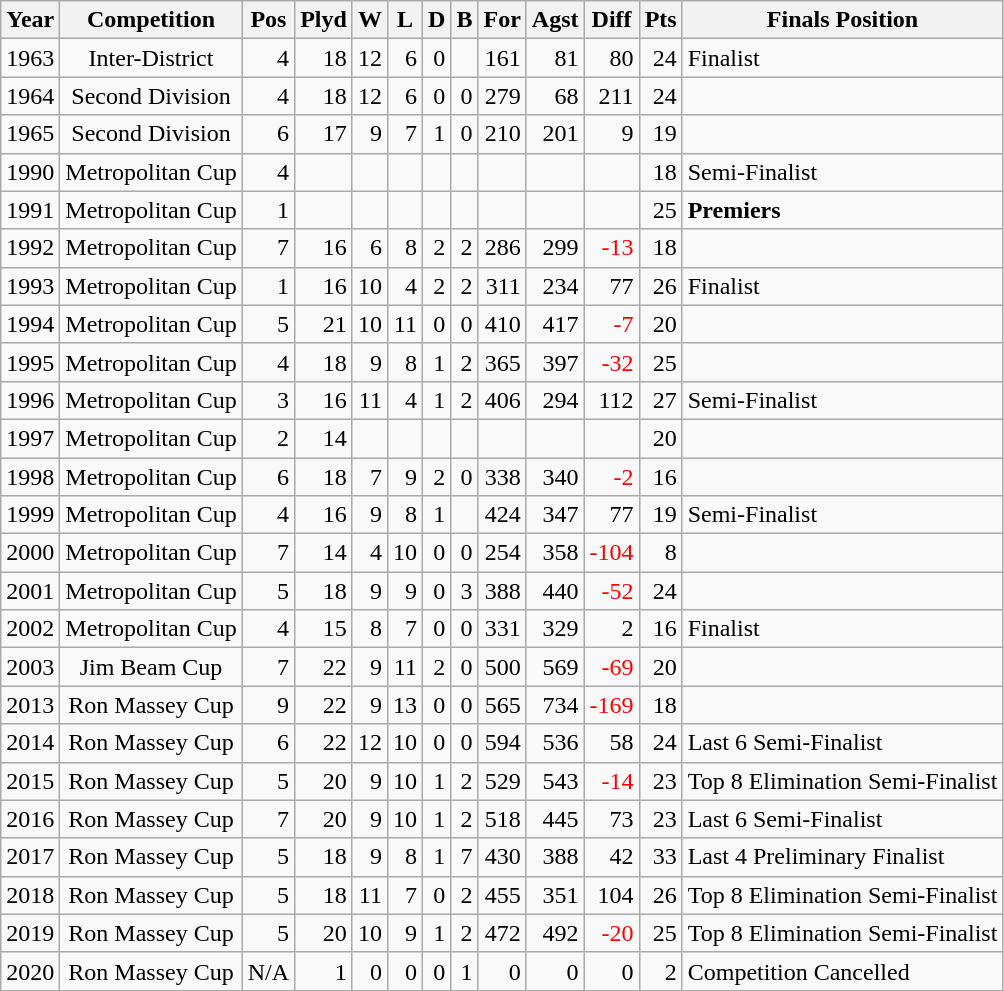<table class="wikitable" width="auto" style="text-align: right">
<tr>
<th>Year</th>
<th>Competition</th>
<th>Pos</th>
<th>Plyd</th>
<th>W</th>
<th>L</th>
<th>D</th>
<th>B</th>
<th>For</th>
<th>Agst</th>
<th>Diff</th>
<th>Pts</th>
<th>Finals Position</th>
</tr>
<tr>
<td>1963</td>
<td align=center>Inter-District</td>
<td>4</td>
<td>18</td>
<td>12</td>
<td>6</td>
<td>0</td>
<td></td>
<td>161</td>
<td>81</td>
<td>80</td>
<td>24</td>
<td align=left>Finalist</td>
</tr>
<tr>
<td>1964</td>
<td align=center>Second Division</td>
<td>4</td>
<td>18</td>
<td>12</td>
<td>6</td>
<td>0</td>
<td>0</td>
<td>279</td>
<td>68</td>
<td>211</td>
<td>24</td>
<td align=left></td>
</tr>
<tr>
<td>1965</td>
<td align=center>Second Division</td>
<td>6</td>
<td>17</td>
<td>9</td>
<td>7</td>
<td>1</td>
<td>0</td>
<td>210</td>
<td>201</td>
<td>9</td>
<td>19</td>
<td align=left></td>
</tr>
<tr>
<td>1990</td>
<td align=center>Metropolitan Cup</td>
<td>4</td>
<td></td>
<td></td>
<td></td>
<td></td>
<td></td>
<td></td>
<td></td>
<td></td>
<td>18</td>
<td align=left>Semi-Finalist</td>
</tr>
<tr>
<td>1991</td>
<td align=center>Metropolitan Cup</td>
<td>1</td>
<td></td>
<td></td>
<td></td>
<td></td>
<td></td>
<td></td>
<td></td>
<td></td>
<td>25</td>
<td align=left><strong>Premiers</strong></td>
</tr>
<tr>
<td>1992</td>
<td align=center>Metropolitan Cup</td>
<td>7</td>
<td>16</td>
<td>6</td>
<td>8</td>
<td>2</td>
<td>2</td>
<td>286</td>
<td>299</td>
<td style="color:red;">-13</td>
<td>18</td>
<td align=left></td>
</tr>
<tr>
<td>1993</td>
<td align=center>Metropolitan Cup</td>
<td>1</td>
<td>16</td>
<td>10</td>
<td>4</td>
<td>2</td>
<td>2</td>
<td>311</td>
<td>234</td>
<td>77</td>
<td>26</td>
<td align=left>Finalist</td>
</tr>
<tr>
<td>1994</td>
<td align=center>Metropolitan Cup</td>
<td>5</td>
<td>21</td>
<td>10</td>
<td>11</td>
<td>0</td>
<td>0</td>
<td>410</td>
<td>417</td>
<td style="color:red;">-7</td>
<td>20</td>
<td align=left></td>
</tr>
<tr>
<td>1995</td>
<td align=center>Metropolitan Cup</td>
<td>4</td>
<td>18</td>
<td>9</td>
<td>8</td>
<td>1</td>
<td>2</td>
<td>365</td>
<td>397</td>
<td style="color:red;">-32</td>
<td>25</td>
<td align=left></td>
</tr>
<tr>
<td>1996</td>
<td align=center>Metropolitan Cup</td>
<td>3</td>
<td>16</td>
<td>11</td>
<td>4</td>
<td>1</td>
<td>2</td>
<td>406</td>
<td>294</td>
<td>112</td>
<td>27</td>
<td align=left>Semi-Finalist</td>
</tr>
<tr>
<td>1997</td>
<td align=center>Metropolitan Cup</td>
<td>2</td>
<td>14</td>
<td></td>
<td></td>
<td></td>
<td></td>
<td></td>
<td></td>
<td></td>
<td>20</td>
<td align=left></td>
</tr>
<tr>
<td>1998</td>
<td align=center>Metropolitan Cup</td>
<td>6</td>
<td>18</td>
<td>7</td>
<td>9</td>
<td>2</td>
<td>0</td>
<td>338</td>
<td>340</td>
<td style="color:red;">-2</td>
<td>16</td>
<td align=left></td>
</tr>
<tr>
<td>1999</td>
<td align=center>Metropolitan Cup</td>
<td>4</td>
<td>16</td>
<td>9</td>
<td>8</td>
<td>1</td>
<td></td>
<td>424</td>
<td>347</td>
<td>77</td>
<td>19</td>
<td align=left>Semi-Finalist</td>
</tr>
<tr>
<td>2000</td>
<td align=center>Metropolitan Cup</td>
<td>7</td>
<td>14</td>
<td>4</td>
<td>10</td>
<td>0</td>
<td>0</td>
<td>254</td>
<td>358</td>
<td style="color:red;">-104</td>
<td>8</td>
<td align=left></td>
</tr>
<tr>
<td>2001</td>
<td align=center>Metropolitan Cup</td>
<td>5</td>
<td>18</td>
<td>9</td>
<td>9</td>
<td>0</td>
<td>3</td>
<td>388</td>
<td>440</td>
<td style="color:red;">-52</td>
<td>24</td>
<td align=left></td>
</tr>
<tr>
<td>2002</td>
<td align=center>Metropolitan Cup</td>
<td>4</td>
<td>15</td>
<td>8</td>
<td>7</td>
<td>0</td>
<td>0</td>
<td>331</td>
<td>329</td>
<td>2</td>
<td>16</td>
<td align=left>Finalist</td>
</tr>
<tr>
<td>2003</td>
<td align=center>Jim Beam Cup</td>
<td>7</td>
<td>22</td>
<td>9</td>
<td>11</td>
<td>2</td>
<td>0</td>
<td>500</td>
<td>569</td>
<td style="color:red;">-69</td>
<td>20</td>
<td align=left></td>
</tr>
<tr>
<td>2013</td>
<td align=center>Ron Massey Cup</td>
<td>9</td>
<td>22</td>
<td>9</td>
<td>13</td>
<td>0</td>
<td>0</td>
<td>565</td>
<td>734</td>
<td style="color:red;">-169</td>
<td>18</td>
<td align=left></td>
</tr>
<tr>
<td>2014</td>
<td align=center>Ron Massey Cup</td>
<td>6</td>
<td>22</td>
<td>12</td>
<td>10</td>
<td>0</td>
<td>0</td>
<td>594</td>
<td>536</td>
<td>58</td>
<td>24</td>
<td align=left>Last 6 Semi-Finalist</td>
</tr>
<tr>
<td>2015</td>
<td align=center>Ron Massey Cup</td>
<td>5</td>
<td>20</td>
<td>9</td>
<td>10</td>
<td>1</td>
<td>2</td>
<td>529</td>
<td>543</td>
<td style="color:red;">-14</td>
<td>23</td>
<td align=left>Top 8 Elimination Semi-Finalist</td>
</tr>
<tr>
<td>2016</td>
<td align=center>Ron Massey Cup</td>
<td>7</td>
<td>20</td>
<td>9</td>
<td>10</td>
<td>1</td>
<td>2</td>
<td>518</td>
<td>445</td>
<td>73</td>
<td>23</td>
<td align=left>Last 6 Semi-Finalist</td>
</tr>
<tr>
<td>2017</td>
<td align=center>Ron Massey Cup</td>
<td>5</td>
<td>18</td>
<td>9</td>
<td>8</td>
<td>1</td>
<td>7</td>
<td>430</td>
<td>388</td>
<td>42</td>
<td>33</td>
<td align=left>Last 4 Preliminary Finalist</td>
</tr>
<tr>
<td>2018</td>
<td align=center>Ron Massey Cup</td>
<td>5</td>
<td>18</td>
<td>11</td>
<td>7</td>
<td>0</td>
<td>2</td>
<td>455</td>
<td>351</td>
<td>104</td>
<td>26</td>
<td align=left>Top 8 Elimination Semi-Finalist</td>
</tr>
<tr>
<td>2019</td>
<td align=center>Ron Massey Cup</td>
<td>5</td>
<td>20</td>
<td>10</td>
<td>9</td>
<td>1</td>
<td>2</td>
<td>472</td>
<td>492</td>
<td style="color:red;">-20</td>
<td>25</td>
<td align=left>Top 8 Elimination Semi-Finalist</td>
</tr>
<tr>
<td>2020</td>
<td align=center>Ron Massey Cup</td>
<td>N/A</td>
<td>1</td>
<td>0</td>
<td>0</td>
<td>0</td>
<td>1</td>
<td>0</td>
<td>0</td>
<td>0</td>
<td>2</td>
<td align=left>Competition Cancelled</td>
</tr>
</table>
